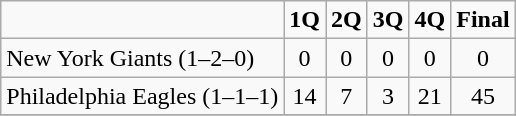<table class="wikitable" 80%>
<tr align=center>
<td></td>
<td><strong>1Q</strong></td>
<td><strong>2Q</strong></td>
<td><strong>3Q</strong></td>
<td><strong>4Q</strong></td>
<td><strong>Final</strong></td>
</tr>
<tr align=center>
<td – align=left>New York Giants (1–2–0)</td>
<td>0</td>
<td>0</td>
<td>0</td>
<td>0</td>
<td>0</td>
</tr>
<tr align=center>
<td – align=left>Philadelphia Eagles (1–1–1)</td>
<td>14</td>
<td>7</td>
<td>3</td>
<td>21</td>
<td>45</td>
</tr>
<tr align=center>
</tr>
</table>
